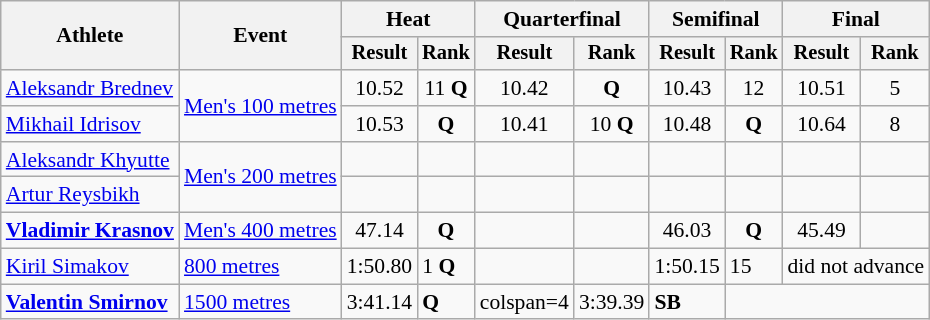<table class="wikitable" style="font-size:90%">
<tr>
<th rowspan="2">Athlete</th>
<th rowspan="2">Event</th>
<th colspan="2">Heat</th>
<th colspan="2">Quarterfinal</th>
<th colspan="2">Semifinal</th>
<th colspan="2">Final</th>
</tr>
<tr style="font-size:95%">
<th>Result</th>
<th>Rank</th>
<th>Result</th>
<th>Rank</th>
<th>Result</th>
<th>Rank</th>
<th>Result</th>
<th>Rank</th>
</tr>
<tr align=center>
<td align=left><a href='#'>Aleksandr Brednev</a></td>
<td align=left rowspan=2><a href='#'>Men's 100 metres</a></td>
<td>10.52</td>
<td>11 <strong>Q</strong></td>
<td>10.42</td>
<td><strong>Q</strong></td>
<td>10.43</td>
<td>12</td>
<td>10.51</td>
<td>5</td>
</tr>
<tr align=center>
<td align=left><a href='#'>Mikhail Idrisov</a></td>
<td>10.53</td>
<td><strong>Q</strong></td>
<td>10.41</td>
<td>10 <strong>Q</strong></td>
<td>10.48</td>
<td><strong>Q</strong></td>
<td>10.64</td>
<td>8</td>
</tr>
<tr align=center>
<td align=left><a href='#'>Aleksandr Khyutte</a></td>
<td align=left rowspan=2><a href='#'>Men's 200 metres</a></td>
<td></td>
<td></td>
<td></td>
<td></td>
<td></td>
<td></td>
<td></td>
<td></td>
</tr>
<tr align=center>
<td align=left><a href='#'>Artur Reysbikh</a></td>
<td></td>
<td></td>
<td></td>
<td></td>
<td></td>
<td></td>
<td></td>
<td></td>
</tr>
<tr align=center>
<td align=left><strong><a href='#'>Vladimir Krasnov</a></strong></td>
<td align=left rowspan=1><a href='#'>Men's 400 metres</a></td>
<td>47.14</td>
<td><strong>Q</strong></td>
<td></td>
<td></td>
<td>46.03</td>
<td><strong>Q</strong></td>
<td>45.49</td>
<td></td>
</tr>
<tr align=center|>
<td align=left><a href='#'>Kiril Simakov</a></td>
<td align=left rowspan2=><a href='#'>800 metres</a></td>
<td>1:50.80</td>
<td>1 <strong>Q</strong></td>
<td></td>
<td></td>
<td>1:50.15</td>
<td>15</td>
<td colspan=2>did not advance</td>
</tr>
<tr align=center|>
<td align=left><strong><a href='#'>Valentin Smirnov</a></strong></td>
<td align=left rowspan3=><a href='#'>1500 metres</a></td>
<td>3:41.14</td>
<td><strong>Q</strong></td>
<td>colspan=4 </td>
<td>3:39.39</td>
<td> <strong>SB</strong></td>
</tr>
</table>
